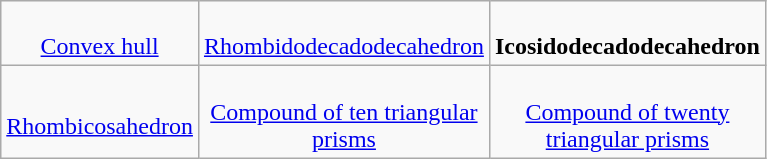<table class="wikitable" width="400" style="vertical-align:top;text-align:center">
<tr>
<td><br><a href='#'>Convex hull</a></td>
<td><br><a href='#'>Rhombidodecadodecahedron</a></td>
<td><br><strong>Icosidodecadodecahedron</strong></td>
</tr>
<tr>
<td><br><a href='#'>Rhombicosahedron</a></td>
<td><br><a href='#'>Compound of ten triangular prisms</a></td>
<td><br><a href='#'>Compound of twenty triangular prisms</a></td>
</tr>
</table>
